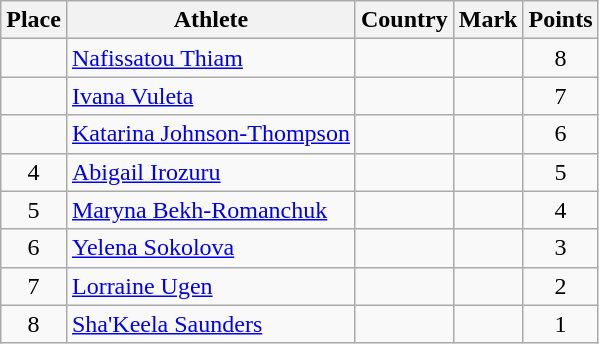<table class="wikitable">
<tr>
<th>Place</th>
<th>Athlete</th>
<th>Country</th>
<th>Mark</th>
<th>Points</th>
</tr>
<tr>
<td align=center></td>
<td><a href='#'>Nafissatou Thiam</a></td>
<td></td>
<td> </td>
<td align=center>8</td>
</tr>
<tr>
<td align=center></td>
<td><a href='#'>Ivana Vuleta</a></td>
<td></td>
<td> </td>
<td align=center>7</td>
</tr>
<tr>
<td align=center></td>
<td><a href='#'>Katarina Johnson-Thompson</a></td>
<td></td>
<td> </td>
<td align=center>6</td>
</tr>
<tr>
<td align=center>4</td>
<td><a href='#'>Abigail Irozuru</a></td>
<td></td>
<td> </td>
<td align=center>5</td>
</tr>
<tr>
<td align=center>5</td>
<td><a href='#'>Maryna Bekh-Romanchuk</a></td>
<td></td>
<td> </td>
<td align=center>4</td>
</tr>
<tr>
<td align=center>6</td>
<td><a href='#'>Yelena Sokolova</a></td>
<td></td>
<td> </td>
<td align=center>3</td>
</tr>
<tr>
<td align=center>7</td>
<td><a href='#'>Lorraine Ugen</a></td>
<td></td>
<td> </td>
<td align=center>2</td>
</tr>
<tr>
<td align=center>8</td>
<td><a href='#'>Sha'Keela Saunders</a></td>
<td></td>
<td> </td>
<td align=center>1</td>
</tr>
</table>
